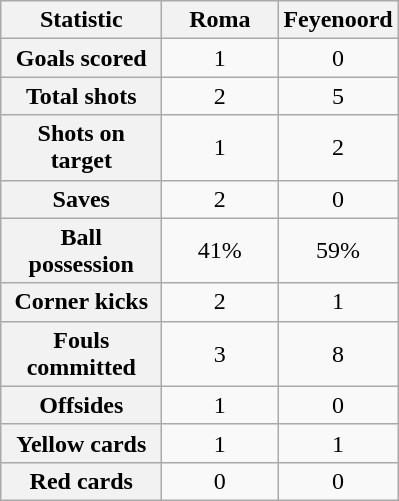<table class="wikitable plainrowheaders" style="text-align:center">
<tr>
<th scope="col" style="width:100px">Statistic</th>
<th scope="col" style="width:70px">Roma</th>
<th scope="col" style="width:70px">Feyenoord</th>
</tr>
<tr>
<th scope=row>Goals scored</th>
<td>1</td>
<td>0</td>
</tr>
<tr>
<th scope=row>Total shots</th>
<td>2</td>
<td>5</td>
</tr>
<tr>
<th scope=row>Shots on target</th>
<td>1</td>
<td>2</td>
</tr>
<tr>
<th scope=row>Saves</th>
<td>2</td>
<td>0</td>
</tr>
<tr>
<th scope=row>Ball possession</th>
<td>41%</td>
<td>59%</td>
</tr>
<tr>
<th scope=row>Corner kicks</th>
<td>2</td>
<td>1</td>
</tr>
<tr>
<th scope=row>Fouls committed</th>
<td>3</td>
<td>8</td>
</tr>
<tr>
<th scope=row>Offsides</th>
<td>1</td>
<td>0</td>
</tr>
<tr>
<th scope=row>Yellow cards</th>
<td>1</td>
<td>1</td>
</tr>
<tr>
<th scope=row>Red cards</th>
<td>0</td>
<td>0</td>
</tr>
</table>
